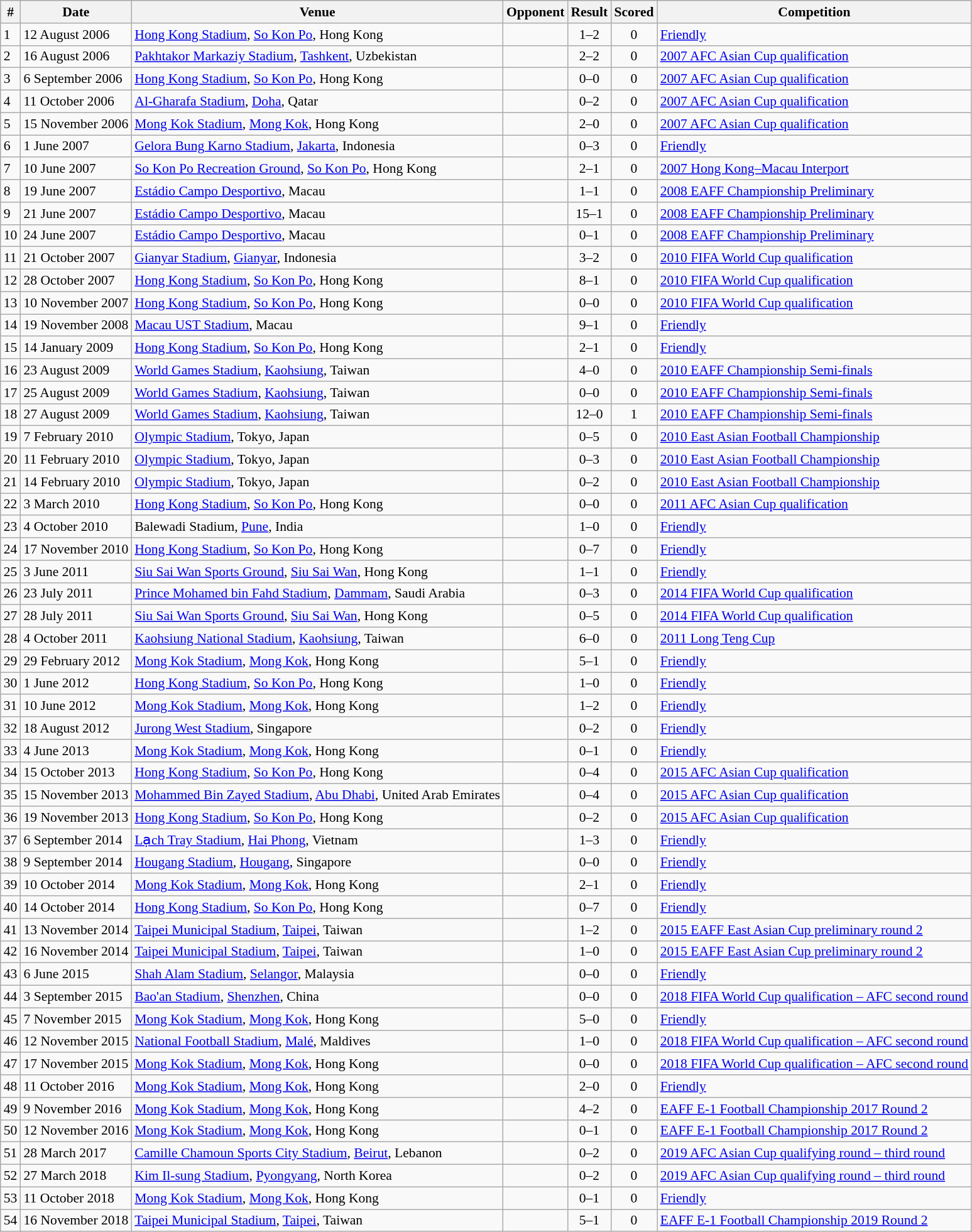<table class="wikitable" style="font-size:90%; text-align: left;">
<tr bgcolor="#CCCCCC" align="center">
<th>#</th>
<th>Date</th>
<th>Venue</th>
<th>Opponent</th>
<th>Result</th>
<th>Scored</th>
<th>Competition</th>
</tr>
<tr>
<td>1</td>
<td>12 August 2006</td>
<td><a href='#'>Hong Kong Stadium</a>, <a href='#'>So Kon Po</a>, Hong Kong</td>
<td></td>
<td align="center">1–2</td>
<td align="center">0</td>
<td><a href='#'>Friendly</a></td>
</tr>
<tr>
<td>2</td>
<td>16 August 2006</td>
<td><a href='#'>Pakhtakor Markaziy Stadium</a>, <a href='#'>Tashkent</a>, Uzbekistan</td>
<td></td>
<td align="center">2–2</td>
<td align="center">0</td>
<td><a href='#'>2007 AFC Asian Cup qualification</a></td>
</tr>
<tr>
<td>3</td>
<td>6 September 2006</td>
<td><a href='#'>Hong Kong Stadium</a>, <a href='#'>So Kon Po</a>, Hong Kong</td>
<td></td>
<td align="center">0–0</td>
<td align="center">0</td>
<td><a href='#'>2007 AFC Asian Cup qualification</a></td>
</tr>
<tr>
<td>4</td>
<td>11 October 2006</td>
<td><a href='#'>Al-Gharafa Stadium</a>, <a href='#'>Doha</a>, Qatar</td>
<td></td>
<td align=center>0–2</td>
<td align=center>0</td>
<td><a href='#'>2007 AFC Asian Cup qualification</a></td>
</tr>
<tr>
<td>5</td>
<td>15 November 2006</td>
<td><a href='#'>Mong Kok Stadium</a>, <a href='#'>Mong Kok</a>, Hong Kong</td>
<td></td>
<td align=center>2–0</td>
<td align=center>0</td>
<td><a href='#'>2007 AFC Asian Cup qualification</a></td>
</tr>
<tr>
<td>6</td>
<td>1 June 2007</td>
<td><a href='#'>Gelora Bung Karno Stadium</a>, <a href='#'>Jakarta</a>, Indonesia</td>
<td></td>
<td align=center>0–3</td>
<td align=center>0</td>
<td><a href='#'>Friendly</a></td>
</tr>
<tr>
<td>7</td>
<td>10 June 2007</td>
<td><a href='#'>So Kon Po Recreation Ground</a>, <a href='#'>So Kon Po</a>, Hong Kong</td>
<td></td>
<td align=center>2–1</td>
<td align=center>0</td>
<td><a href='#'>2007 Hong Kong–Macau Interport</a></td>
</tr>
<tr>
<td>8</td>
<td>19 June 2007</td>
<td><a href='#'>Estádio Campo Desportivo</a>, Macau</td>
<td></td>
<td align=center>1–1</td>
<td align=center>0</td>
<td><a href='#'>2008 EAFF Championship Preliminary</a></td>
</tr>
<tr>
<td>9</td>
<td>21 June 2007</td>
<td><a href='#'>Estádio Campo Desportivo</a>, Macau</td>
<td></td>
<td align=center>15–1</td>
<td align=center>0</td>
<td><a href='#'>2008 EAFF Championship Preliminary</a></td>
</tr>
<tr>
<td>10</td>
<td>24 June 2007</td>
<td><a href='#'>Estádio Campo Desportivo</a>, Macau</td>
<td></td>
<td align=center>0–1</td>
<td align=center>0</td>
<td><a href='#'>2008 EAFF Championship Preliminary</a></td>
</tr>
<tr>
<td>11</td>
<td>21 October 2007</td>
<td><a href='#'>Gianyar Stadium</a>, <a href='#'>Gianyar</a>, Indonesia</td>
<td></td>
<td align=center>3–2</td>
<td align=center>0</td>
<td><a href='#'>2010 FIFA World Cup qualification</a></td>
</tr>
<tr>
<td>12</td>
<td>28 October 2007</td>
<td><a href='#'>Hong Kong Stadium</a>, <a href='#'>So Kon Po</a>, Hong Kong</td>
<td></td>
<td align=center>8–1</td>
<td align=center>0</td>
<td><a href='#'>2010 FIFA World Cup qualification</a></td>
</tr>
<tr>
<td>13</td>
<td>10 November 2007</td>
<td><a href='#'>Hong Kong Stadium</a>, <a href='#'>So Kon Po</a>, Hong Kong</td>
<td></td>
<td align=center>0–0</td>
<td align=center>0</td>
<td><a href='#'>2010 FIFA World Cup qualification</a></td>
</tr>
<tr>
<td>14</td>
<td>19 November 2008</td>
<td><a href='#'>Macau UST Stadium</a>, Macau</td>
<td></td>
<td align=center>9–1</td>
<td align=center>0</td>
<td><a href='#'>Friendly</a></td>
</tr>
<tr>
<td>15</td>
<td>14 January 2009</td>
<td><a href='#'>Hong Kong Stadium</a>, <a href='#'>So Kon Po</a>, Hong Kong</td>
<td></td>
<td align=center>2–1</td>
<td align=center>0</td>
<td><a href='#'>Friendly</a></td>
</tr>
<tr>
<td>16</td>
<td>23 August 2009</td>
<td><a href='#'>World Games Stadium</a>, <a href='#'>Kaohsiung</a>, Taiwan</td>
<td></td>
<td align=center>4–0</td>
<td align=center>0</td>
<td><a href='#'>2010 EAFF Championship Semi-finals</a></td>
</tr>
<tr>
<td>17</td>
<td>25 August 2009</td>
<td><a href='#'>World Games Stadium</a>, <a href='#'>Kaohsiung</a>, Taiwan</td>
<td></td>
<td align=center>0–0</td>
<td align=center>0</td>
<td><a href='#'>2010 EAFF Championship Semi-finals</a></td>
</tr>
<tr>
<td>18</td>
<td>27 August 2009</td>
<td><a href='#'>World Games Stadium</a>, <a href='#'>Kaohsiung</a>, Taiwan</td>
<td></td>
<td align=center>12–0</td>
<td align=center>1</td>
<td><a href='#'>2010 EAFF Championship Semi-finals</a></td>
</tr>
<tr>
<td>19</td>
<td>7 February 2010</td>
<td><a href='#'>Olympic Stadium</a>, Tokyo, Japan</td>
<td></td>
<td align=center>0–5</td>
<td align=center>0</td>
<td><a href='#'>2010 East Asian Football Championship</a></td>
</tr>
<tr>
<td>20</td>
<td>11 February 2010</td>
<td><a href='#'>Olympic Stadium</a>, Tokyo, Japan</td>
<td></td>
<td align=center>0–3</td>
<td align=center>0</td>
<td><a href='#'>2010 East Asian Football Championship</a></td>
</tr>
<tr>
<td>21</td>
<td>14 February 2010</td>
<td><a href='#'>Olympic Stadium</a>, Tokyo, Japan</td>
<td></td>
<td align=center>0–2</td>
<td align=center>0</td>
<td><a href='#'>2010 East Asian Football Championship</a></td>
</tr>
<tr>
<td>22</td>
<td>3 March 2010</td>
<td><a href='#'>Hong Kong Stadium</a>, <a href='#'>So Kon Po</a>, Hong Kong</td>
<td></td>
<td align=center>0–0</td>
<td align=center>0</td>
<td><a href='#'>2011 AFC Asian Cup qualification</a></td>
</tr>
<tr>
<td>23</td>
<td>4 October 2010</td>
<td>Balewadi Stadium, <a href='#'>Pune</a>, India</td>
<td></td>
<td align=center>1–0</td>
<td align=center>0</td>
<td><a href='#'>Friendly</a></td>
</tr>
<tr>
<td>24</td>
<td>17 November 2010</td>
<td><a href='#'>Hong Kong Stadium</a>, <a href='#'>So Kon Po</a>, Hong Kong</td>
<td></td>
<td align=center>0–7</td>
<td align=center>0</td>
<td><a href='#'>Friendly</a></td>
</tr>
<tr>
<td>25</td>
<td>3 June 2011</td>
<td><a href='#'>Siu Sai Wan Sports Ground</a>, <a href='#'>Siu Sai Wan</a>, Hong Kong</td>
<td></td>
<td align=center>1–1</td>
<td align=center>0</td>
<td><a href='#'>Friendly</a></td>
</tr>
<tr>
<td>26</td>
<td>23 July 2011</td>
<td><a href='#'>Prince Mohamed bin Fahd Stadium</a>, <a href='#'>Dammam</a>, Saudi Arabia</td>
<td></td>
<td align=center>0–3</td>
<td align=center>0</td>
<td><a href='#'>2014 FIFA World Cup qualification</a></td>
</tr>
<tr>
<td>27</td>
<td>28 July 2011</td>
<td><a href='#'>Siu Sai Wan Sports Ground</a>, <a href='#'>Siu Sai Wan</a>, Hong Kong</td>
<td></td>
<td align=center>0–5</td>
<td align=center>0</td>
<td><a href='#'>2014 FIFA World Cup qualification</a></td>
</tr>
<tr>
<td>28</td>
<td>4 October 2011</td>
<td><a href='#'>Kaohsiung National Stadium</a>, <a href='#'>Kaohsiung</a>, Taiwan</td>
<td></td>
<td align=center>6–0</td>
<td align=center>0</td>
<td><a href='#'>2011 Long Teng Cup</a></td>
</tr>
<tr>
<td>29</td>
<td>29 February 2012</td>
<td><a href='#'>Mong Kok Stadium</a>, <a href='#'>Mong Kok</a>, Hong Kong</td>
<td></td>
<td align=center>5–1</td>
<td align=center>0</td>
<td><a href='#'>Friendly</a></td>
</tr>
<tr>
<td>30</td>
<td>1 June 2012</td>
<td><a href='#'>Hong Kong Stadium</a>, <a href='#'>So Kon Po</a>, Hong Kong</td>
<td></td>
<td align=center>1–0</td>
<td align=center>0</td>
<td><a href='#'>Friendly</a></td>
</tr>
<tr>
<td>31</td>
<td>10 June 2012</td>
<td><a href='#'>Mong Kok Stadium</a>, <a href='#'>Mong Kok</a>, Hong Kong</td>
<td></td>
<td align=center>1–2</td>
<td align=center>0</td>
<td><a href='#'>Friendly</a></td>
</tr>
<tr>
<td>32</td>
<td>18 August 2012</td>
<td><a href='#'>Jurong West Stadium</a>, Singapore</td>
<td></td>
<td align=center>0–2</td>
<td align=center>0</td>
<td><a href='#'>Friendly</a></td>
</tr>
<tr>
<td>33</td>
<td>4 June 2013</td>
<td><a href='#'>Mong Kok Stadium</a>, <a href='#'>Mong Kok</a>, Hong Kong</td>
<td></td>
<td align=center>0–1</td>
<td align=center>0</td>
<td><a href='#'>Friendly</a></td>
</tr>
<tr>
<td>34</td>
<td>15 October 2013</td>
<td><a href='#'>Hong Kong Stadium</a>, <a href='#'>So Kon Po</a>, Hong Kong</td>
<td></td>
<td align=center>0–4</td>
<td align=center>0</td>
<td><a href='#'>2015 AFC Asian Cup qualification</a></td>
</tr>
<tr>
<td>35</td>
<td>15 November 2013</td>
<td><a href='#'>Mohammed Bin Zayed Stadium</a>, <a href='#'>Abu Dhabi</a>, United Arab Emirates</td>
<td></td>
<td align=center>0–4</td>
<td align=center>0</td>
<td><a href='#'>2015 AFC Asian Cup qualification</a></td>
</tr>
<tr>
<td>36</td>
<td>19 November 2013</td>
<td><a href='#'>Hong Kong Stadium</a>, <a href='#'>So Kon Po</a>, Hong Kong</td>
<td></td>
<td align=center>0–2</td>
<td align=center>0</td>
<td><a href='#'>2015 AFC Asian Cup qualification</a></td>
</tr>
<tr>
<td>37</td>
<td>6 September 2014</td>
<td><a href='#'>Lạch Tray Stadium</a>, <a href='#'>Hai Phong</a>, Vietnam</td>
<td></td>
<td align=center>1–3</td>
<td align=center>0</td>
<td><a href='#'>Friendly</a></td>
</tr>
<tr>
<td>38</td>
<td>9 September 2014</td>
<td><a href='#'>Hougang Stadium</a>, <a href='#'>Hougang</a>, Singapore</td>
<td></td>
<td align=center>0–0</td>
<td align=center>0</td>
<td><a href='#'>Friendly</a></td>
</tr>
<tr>
<td>39</td>
<td>10 October 2014</td>
<td><a href='#'>Mong Kok Stadium</a>, <a href='#'>Mong Kok</a>, Hong Kong</td>
<td></td>
<td align=center>2–1</td>
<td align=center>0</td>
<td><a href='#'>Friendly</a></td>
</tr>
<tr>
<td>40</td>
<td>14 October 2014</td>
<td><a href='#'>Hong Kong Stadium</a>, <a href='#'>So Kon Po</a>, Hong Kong</td>
<td></td>
<td align=center>0–7</td>
<td align=center>0</td>
<td><a href='#'>Friendly</a></td>
</tr>
<tr>
<td>41</td>
<td>13 November 2014</td>
<td><a href='#'>Taipei Municipal Stadium</a>, <a href='#'>Taipei</a>, Taiwan</td>
<td></td>
<td align=center>1–2</td>
<td align=center>0</td>
<td><a href='#'>2015 EAFF East Asian Cup preliminary round 2</a></td>
</tr>
<tr>
<td>42</td>
<td>16 November 2014</td>
<td><a href='#'>Taipei Municipal Stadium</a>, <a href='#'>Taipei</a>, Taiwan</td>
<td></td>
<td align=center>1–0</td>
<td align=center>0</td>
<td><a href='#'>2015 EAFF East Asian Cup preliminary round 2</a></td>
</tr>
<tr>
<td>43</td>
<td>6 June 2015</td>
<td><a href='#'>Shah Alam Stadium</a>, <a href='#'>Selangor</a>, Malaysia</td>
<td></td>
<td align=center>0–0</td>
<td align=center>0</td>
<td><a href='#'>Friendly</a></td>
</tr>
<tr>
<td>44</td>
<td>3 September 2015</td>
<td><a href='#'>Bao'an Stadium</a>, <a href='#'>Shenzhen</a>, China</td>
<td></td>
<td align=center>0–0</td>
<td align=center>0</td>
<td><a href='#'>2018 FIFA World Cup qualification – AFC second round</a></td>
</tr>
<tr>
<td>45</td>
<td>7 November 2015</td>
<td><a href='#'>Mong Kok Stadium</a>, <a href='#'>Mong Kok</a>, Hong Kong</td>
<td></td>
<td align=center>5–0</td>
<td align=center>0</td>
<td><a href='#'>Friendly</a></td>
</tr>
<tr>
<td>46</td>
<td>12 November 2015</td>
<td><a href='#'>National Football Stadium</a>, <a href='#'>Malé</a>, Maldives</td>
<td></td>
<td align=center>1–0</td>
<td align=center>0</td>
<td><a href='#'>2018 FIFA World Cup qualification – AFC second round</a></td>
</tr>
<tr>
<td>47</td>
<td>17 November 2015</td>
<td><a href='#'>Mong Kok Stadium</a>, <a href='#'>Mong Kok</a>, Hong Kong</td>
<td></td>
<td align=center>0–0</td>
<td align=center>0</td>
<td><a href='#'>2018 FIFA World Cup qualification – AFC second round</a></td>
</tr>
<tr>
<td>48</td>
<td>11 October 2016</td>
<td><a href='#'>Mong Kok Stadium</a>, <a href='#'>Mong Kok</a>, Hong Kong</td>
<td></td>
<td align=center>2–0</td>
<td align=center>0</td>
<td><a href='#'>Friendly</a></td>
</tr>
<tr>
<td>49</td>
<td>9 November 2016</td>
<td><a href='#'>Mong Kok Stadium</a>, <a href='#'>Mong Kok</a>, Hong Kong</td>
<td></td>
<td align=center>4–2</td>
<td align=center>0</td>
<td><a href='#'>EAFF E-1 Football Championship 2017 Round 2</a></td>
</tr>
<tr>
<td>50</td>
<td>12 November 2016</td>
<td><a href='#'>Mong Kok Stadium</a>, <a href='#'>Mong Kok</a>, Hong Kong</td>
<td></td>
<td align=center>0–1</td>
<td align=center>0</td>
<td><a href='#'>EAFF E-1 Football Championship 2017 Round 2</a></td>
</tr>
<tr>
<td>51</td>
<td>28 March 2017</td>
<td><a href='#'>Camille Chamoun Sports City Stadium</a>, <a href='#'>Beirut</a>, Lebanon</td>
<td></td>
<td align=center>0–2</td>
<td align=center>0</td>
<td><a href='#'>2019 AFC Asian Cup qualifying round – third round</a></td>
</tr>
<tr>
<td>52</td>
<td>27 March 2018</td>
<td><a href='#'>Kim Il-sung Stadium</a>, <a href='#'>Pyongyang</a>, North Korea</td>
<td></td>
<td align=center>0–2</td>
<td align=center>0</td>
<td><a href='#'>2019 AFC Asian Cup qualifying round – third round</a></td>
</tr>
<tr>
<td>53</td>
<td>11 October 2018</td>
<td><a href='#'>Mong Kok Stadium</a>, <a href='#'>Mong Kok</a>, Hong Kong</td>
<td></td>
<td align=center>0–1</td>
<td align=center>0</td>
<td><a href='#'>Friendly</a></td>
</tr>
<tr>
<td>54</td>
<td>16 November 2018</td>
<td><a href='#'>Taipei Municipal Stadium</a>, <a href='#'>Taipei</a>, Taiwan</td>
<td></td>
<td align=center>5–1</td>
<td align=center>0</td>
<td><a href='#'>EAFF E-1 Football Championship 2019 Round 2</a></td>
</tr>
</table>
